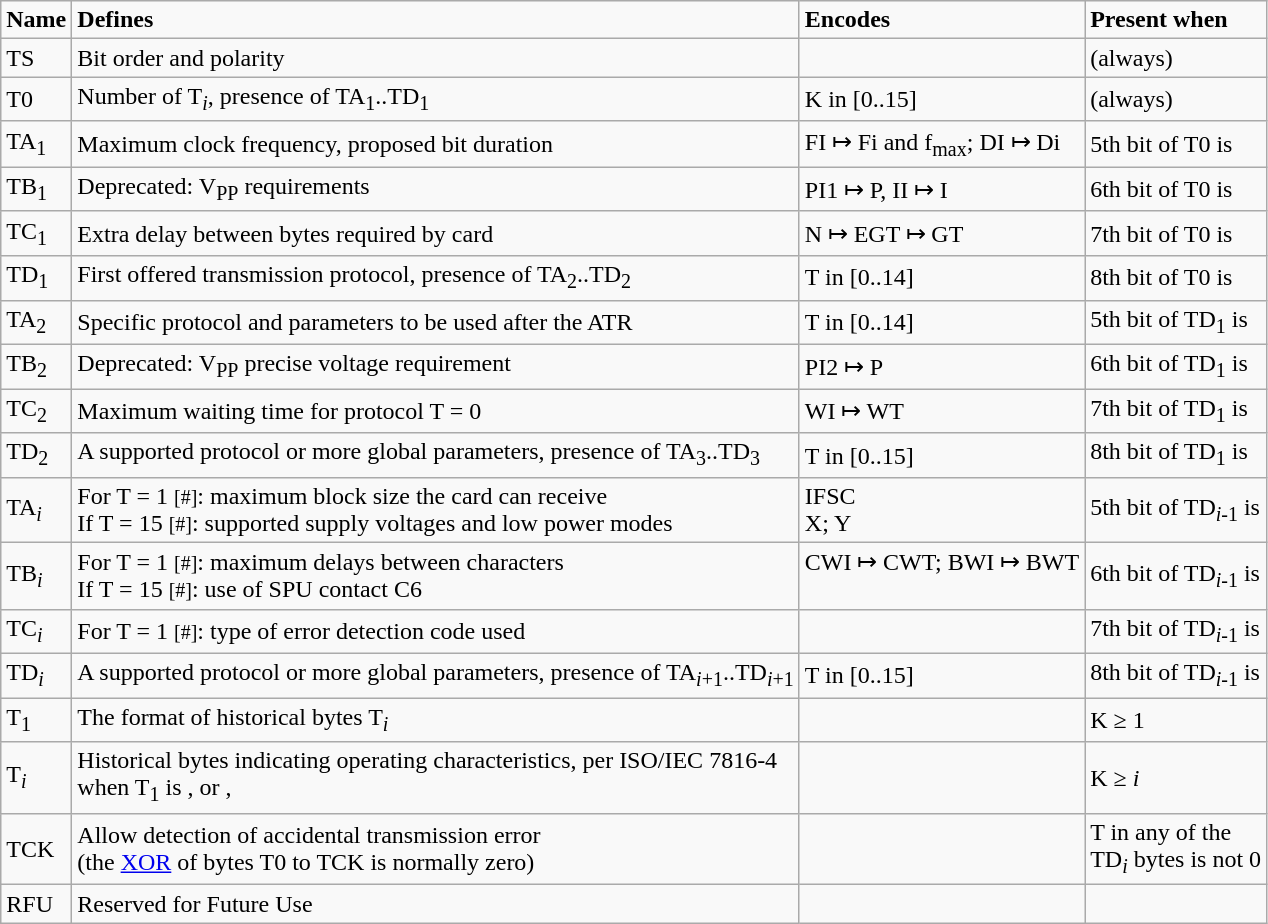<table class="wikitable">
<tr>
<td><strong>Name</strong></td>
<td><strong>Defines</strong></td>
<td><strong>Encodes</strong></td>
<td><strong>Present when</strong></td>
</tr>
<tr>
<td>TS</td>
<td>Bit order and polarity</td>
<td></td>
<td>(always)</td>
</tr>
<tr>
<td>T0</td>
<td>Number of T<sub><em>i</em></sub>, presence of TA<sub>1</sub>..TD<sub>1</sub></td>
<td>K in [0..15]</td>
<td>(always)</td>
</tr>
<tr>
<td>TA<sub>1</sub></td>
<td>Maximum clock frequency, proposed bit duration</td>
<td>FI ↦ Fi and f<sub>max</sub>; DI ↦ Di</td>
<td>5th bit of T0 is </td>
</tr>
<tr>
<td>TB<sub>1</sub></td>
<td>Deprecated: V<sub>PP</sub> requirements</td>
<td>PI1 ↦ P, II ↦ I</td>
<td>6th bit of T0 is </td>
</tr>
<tr>
<td>TC<sub>1</sub></td>
<td>Extra delay between bytes required by card</td>
<td>N ↦ EGT ↦ GT</td>
<td>7th bit of T0 is </td>
</tr>
<tr>
<td>TD<sub>1</sub></td>
<td>First offered transmission protocol, presence of TA<sub>2</sub>..TD<sub>2</sub></td>
<td>T in [0..14]</td>
<td>8th bit of T0 is </td>
</tr>
<tr>
<td>TA<sub>2</sub></td>
<td>Specific protocol and parameters to be used after the ATR</td>
<td>T in [0..14]</td>
<td>5th bit of TD<sub>1</sub> is </td>
</tr>
<tr>
<td>TB<sub>2</sub></td>
<td>Deprecated: V<sub>PP</sub> precise voltage requirement</td>
<td>PI2 ↦ P</td>
<td>6th bit of TD<sub>1</sub> is </td>
</tr>
<tr>
<td>TC<sub>2</sub></td>
<td>Maximum waiting time for protocol T = 0</td>
<td>WI ↦ WT</td>
<td>7th bit of TD<sub>1</sub> is </td>
</tr>
<tr>
<td>TD<sub>2</sub></td>
<td>A supported protocol or more global parameters, presence of TA<sub>3</sub>..TD<sub>3</sub></td>
<td>T in [0..15]</td>
<td>8th bit of TD<sub>1</sub> is </td>
</tr>
<tr>
<td>TA<sub><em>i</em></sub></td>
<td>For T = 1 <small>[#]</small>: maximum block size the card can receive<br>If T = 15 <small>[#]</small>: supported supply voltages and low power modes</td>
<td>IFSC<br>X; Y</td>
<td>5th bit of TD<sub><em>i</em>-1</sub> is </td>
</tr>
<tr>
<td>TB<sub><em>i</em></sub></td>
<td>For T = 1 <small>[#]</small>: maximum delays between characters<br>If T = 15 <small>[#]</small>: use of SPU contact C6</td>
<td>CWI ↦ CWT; BWI ↦ BWT<br> </td>
<td>6th bit of TD<sub><em>i</em>-1</sub> is </td>
</tr>
<tr>
<td>TC<sub><em>i</em></sub></td>
<td>For T = 1 <small>[#]</small>: type of error detection code used</td>
<td></td>
<td>7th bit of TD<sub><em>i</em>-1</sub> is </td>
</tr>
<tr>
<td>TD<sub><em>i</em></sub></td>
<td>A supported protocol or more global parameters, presence of TA<sub><em>i</em>+1</sub>..TD<sub><em>i</em>+1</sub></td>
<td>T in [0..15]</td>
<td>8th bit of TD<sub><em>i</em>-1</sub> is </td>
</tr>
<tr>
<td>T<sub>1</sub></td>
<td>The format of historical bytes T<sub><em>i</em></sub></td>
<td></td>
<td>K ≥ 1</td>
</tr>
<tr>
<td>T<sub><em>i</em></sub></td>
<td>Historical bytes indicating operating characteristics, per ISO/IEC 7816-4<br>when T<sub>1</sub> is ,  or ,</td>
<td></td>
<td>K ≥ <em>i</em></td>
</tr>
<tr>
<td>TCK</td>
<td>Allow detection of accidental transmission error<br>(the <a href='#'>XOR</a> of bytes T0 to TCK is normally zero)</td>
<td></td>
<td>T in any of the<br>TD<sub><em>i</em></sub> bytes is not 0</td>
</tr>
<tr>
<td>RFU</td>
<td>Reserved for Future Use</td>
<td></td>
<td></td>
</tr>
</table>
